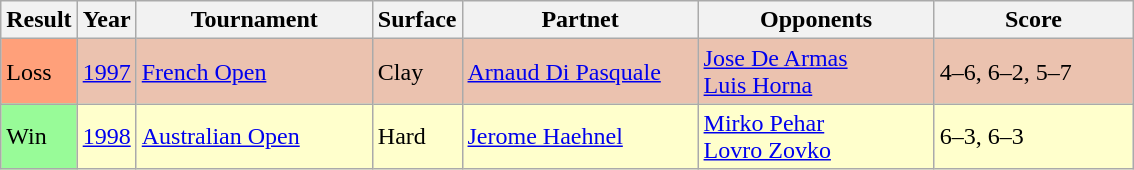<table class="sortable wikitable">
<tr>
<th style="width:40px;">Result</th>
<th style="width:30px;">Year</th>
<th style="width:150px;">Tournament</th>
<th style="width:50px;">Surface</th>
<th style="width:150px;">Partnet</th>
<th style="width:150px;">Opponents</th>
<th style="width:125px;" class="unsortable">Score</th>
</tr>
<tr style="background:#ebc2af;">
<td style="background:#ffa07a;">Loss</td>
<td><a href='#'>1997</a></td>
<td><a href='#'>French Open</a></td>
<td>Clay</td>
<td> <a href='#'>Arnaud Di Pasquale</a></td>
<td> <a href='#'>Jose De Armas</a> <br>  <a href='#'>Luis Horna</a></td>
<td>4–6, 6–2, 5–7</td>
</tr>
<tr style="background:#ffffcc;">
<td style="background:#98fb98;">Win</td>
<td><a href='#'>1998</a></td>
<td><a href='#'>Australian Open</a></td>
<td>Hard</td>
<td> <a href='#'>Jerome Haehnel</a></td>
<td> <a href='#'>Mirko Pehar</a> <br>  <a href='#'>Lovro Zovko</a></td>
<td>6–3, 6–3</td>
</tr>
</table>
